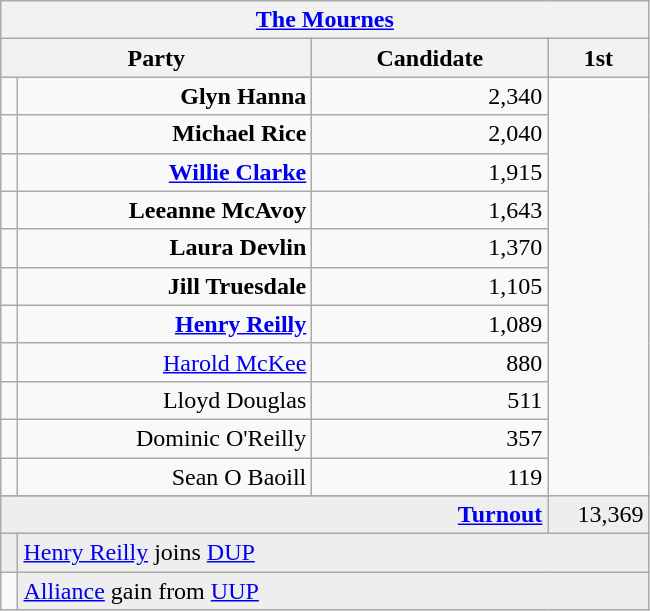<table class="wikitable">
<tr>
<th colspan="4" align="center"><a href='#'>The Mournes</a></th>
</tr>
<tr>
<th colspan="2" align="center" width=200>Party</th>
<th width=150>Candidate</th>
<th width=60>1st </th>
</tr>
<tr>
<td></td>
<td align="right"><strong>Glyn Hanna</strong></td>
<td align="right">2,340</td>
</tr>
<tr>
<td></td>
<td align="right"><strong>Michael Rice</strong></td>
<td align="right">2,040</td>
</tr>
<tr>
<td></td>
<td align="right"><strong><a href='#'>Willie Clarke</a></strong></td>
<td align="right">1,915</td>
</tr>
<tr>
<td></td>
<td align="right"><strong>Leeanne McAvoy</strong></td>
<td align="right">1,643</td>
</tr>
<tr>
<td></td>
<td align="right"><strong>Laura Devlin</strong></td>
<td align="right">1,370</td>
</tr>
<tr>
<td></td>
<td align="right"><strong>Jill Truesdale</strong></td>
<td align="right">1,105</td>
</tr>
<tr>
<td></td>
<td align="right"><strong><a href='#'>Henry Reilly</a></strong></td>
<td align="right">1,089</td>
</tr>
<tr>
<td></td>
<td align="right"><a href='#'>Harold McKee</a></td>
<td align="right">880</td>
</tr>
<tr>
<td></td>
<td align="right">Lloyd Douglas</td>
<td align="right">511</td>
</tr>
<tr>
<td></td>
<td align="right">Dominic O'Reilly</td>
<td align="right">357</td>
</tr>
<tr>
<td></td>
<td align="right">Sean O Baoill</td>
<td align="right">119</td>
</tr>
<tr>
</tr>
<tr bgcolor="EEEEEE">
<td colspan=3 align="right"><strong><a href='#'>Turnout</a></strong></td>
<td align="right">13,369</td>
</tr>
<tr bgcolor="EEEEEE">
<td bgcolor=></td>
<td colspan=3 bgcolor="EEEEEE"><a href='#'>Henry Reilly</a> joins <a href='#'>DUP</a></td>
</tr>
<tr>
<td bgcolor=></td>
<td colspan=4 bgcolor="EEEEEE"><a href='#'>Alliance</a> gain from <a href='#'>UUP</a></td>
</tr>
</table>
